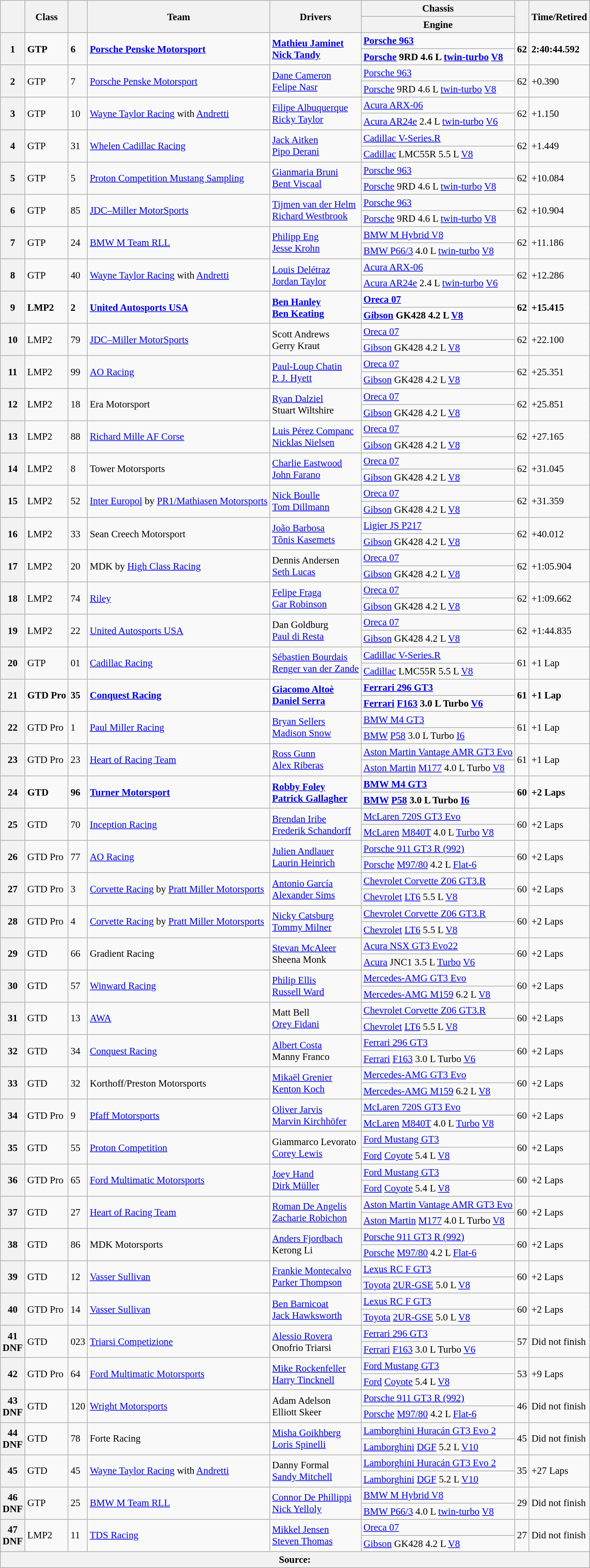<table class="wikitable" style="font-size:95%;">
<tr>
<th rowspan=2></th>
<th rowspan=2>Class</th>
<th rowspan=2></th>
<th rowspan=2>Team</th>
<th rowspan=2>Drivers</th>
<th>Chassis</th>
<th rowspan=2></th>
<th rowspan=2>Time/Retired</th>
</tr>
<tr>
<th>Engine</th>
</tr>
<tr style="font-weight:bold;">
<th rowspan=2>1</th>
<td rowspan=2>GTP</td>
<td rowspan=2>6</td>
<td rowspan=2> <a href='#'>Porsche Penske Motorsport</a></td>
<td rowspan=2> <a href='#'>Mathieu Jaminet</a><br> <a href='#'>Nick Tandy</a></td>
<td><a href='#'>Porsche 963</a></td>
<td rowspan=2>62</td>
<td rowspan=2>2:40:44.592</td>
</tr>
<tr style="font-weight:bold;">
<td><a href='#'>Porsche</a> 9RD 4.6 L <a href='#'>twin-turbo</a> <a href='#'>V8</a></td>
</tr>
<tr>
<th rowspan=2>2</th>
<td rowspan=2>GTP</td>
<td rowspan=2>7</td>
<td rowspan=2> <a href='#'>Porsche Penske Motorsport</a></td>
<td rowspan=2> <a href='#'>Dane Cameron</a><br> <a href='#'>Felipe Nasr</a></td>
<td><a href='#'>Porsche 963</a></td>
<td rowspan=2>62</td>
<td rowspan=2>+0.390</td>
</tr>
<tr>
<td><a href='#'>Porsche</a> 9RD 4.6 L <a href='#'>twin-turbo</a> <a href='#'>V8</a></td>
</tr>
<tr>
<th rowspan=2>3</th>
<td rowspan=2>GTP</td>
<td rowspan=2>10</td>
<td rowspan=2> <a href='#'>Wayne Taylor Racing</a> with <a href='#'>Andretti</a></td>
<td rowspan=2> <a href='#'>Filipe Albuquerque</a><br> <a href='#'>Ricky Taylor</a></td>
<td><a href='#'>Acura ARX-06</a></td>
<td rowspan=2>62</td>
<td rowspan=2>+1.150</td>
</tr>
<tr>
<td><a href='#'>Acura AR24e</a> 2.4 L <a href='#'>twin-turbo</a> <a href='#'>V6</a></td>
</tr>
<tr>
<th rowspan=2>4</th>
<td rowspan=2>GTP</td>
<td rowspan=2>31</td>
<td rowspan=2> <a href='#'>Whelen Cadillac Racing</a></td>
<td rowspan=2> <a href='#'>Jack Aitken</a><br> <a href='#'>Pipo Derani</a></td>
<td><a href='#'>Cadillac V-Series.R</a></td>
<td rowspan=2>62</td>
<td rowspan=2>+1.449</td>
</tr>
<tr>
<td><a href='#'>Cadillac</a> LMC55R 5.5 L <a href='#'>V8</a></td>
</tr>
<tr>
<th rowspan=2>5</th>
<td rowspan=2>GTP</td>
<td rowspan=2>5</td>
<td rowspan=2> <a href='#'>Proton Competition Mustang Sampling</a></td>
<td rowspan=2> <a href='#'>Gianmaria Bruni</a><br> <a href='#'>Bent Viscaal</a></td>
<td><a href='#'>Porsche 963</a></td>
<td rowspan=2>62</td>
<td rowspan=2>+10.084</td>
</tr>
<tr>
<td><a href='#'>Porsche</a> 9RD 4.6 L <a href='#'>twin-turbo</a> <a href='#'>V8</a></td>
</tr>
<tr>
<th rowspan=2>6</th>
<td rowspan=2>GTP</td>
<td rowspan=2>85</td>
<td rowspan=2> <a href='#'>JDC–Miller MotorSports</a></td>
<td rowspan=2> <a href='#'>Tijmen van der Helm</a><br> <a href='#'>Richard Westbrook</a></td>
<td><a href='#'>Porsche 963</a></td>
<td rowspan=2>62</td>
<td rowspan=2>+10.904</td>
</tr>
<tr>
<td><a href='#'>Porsche</a> 9RD 4.6 L <a href='#'>twin-turbo</a> <a href='#'>V8</a></td>
</tr>
<tr>
<th rowspan=2>7</th>
<td rowspan=2>GTP</td>
<td rowspan=2>24</td>
<td rowspan=2> <a href='#'>BMW M Team RLL</a></td>
<td rowspan=2> <a href='#'>Philipp Eng</a><br> <a href='#'>Jesse Krohn</a></td>
<td><a href='#'>BMW M Hybrid V8</a></td>
<td rowspan=2>62</td>
<td rowspan=2>+11.186</td>
</tr>
<tr>
<td><a href='#'>BMW P66/3</a> 4.0 L <a href='#'>twin-turbo</a> <a href='#'>V8</a></td>
</tr>
<tr>
<th rowspan=2>8</th>
<td rowspan=2>GTP</td>
<td rowspan=2>40</td>
<td rowspan=2> <a href='#'>Wayne Taylor Racing</a> with <a href='#'>Andretti</a></td>
<td rowspan=2> <a href='#'>Louis Delétraz</a><br> <a href='#'>Jordan Taylor</a></td>
<td><a href='#'>Acura ARX-06</a></td>
<td rowspan=2>62</td>
<td rowspan=2>+12.286</td>
</tr>
<tr>
<td><a href='#'>Acura AR24e</a> 2.4 L <a href='#'>twin-turbo</a> <a href='#'>V6</a></td>
</tr>
<tr style="font-weight:bold;">
<th rowspan=2>9</th>
<td rowspan=2>LMP2</td>
<td rowspan=2>2</td>
<td rowspan=2> <a href='#'>United Autosports USA</a></td>
<td rowspan=2> <a href='#'>Ben Hanley</a><br> <a href='#'>Ben Keating</a></td>
<td><a href='#'>Oreca 07</a></td>
<td rowspan=2>62</td>
<td rowspan=2>+15.415</td>
</tr>
<tr style="font-weight:bold;">
<td><a href='#'>Gibson</a> GK428 4.2 L <a href='#'>V8</a></td>
</tr>
<tr>
<th rowspan=2>10</th>
<td rowspan=2>LMP2</td>
<td rowspan=2>79</td>
<td rowspan=2> <a href='#'>JDC–Miller MotorSports</a></td>
<td rowspan=2> Scott Andrews<br> Gerry Kraut</td>
<td><a href='#'>Oreca 07</a></td>
<td rowspan=2>62</td>
<td rowspan=2>+22.100</td>
</tr>
<tr>
<td><a href='#'>Gibson</a> GK428 4.2 L <a href='#'>V8</a></td>
</tr>
<tr>
<th rowspan=2>11</th>
<td rowspan=2>LMP2</td>
<td rowspan=2>99</td>
<td rowspan=2> <a href='#'>AO Racing</a></td>
<td rowspan=2> <a href='#'>Paul-Loup Chatin</a><br> <a href='#'>P. J. Hyett</a></td>
<td><a href='#'>Oreca 07</a></td>
<td rowspan=2>62</td>
<td rowspan=2>+25.351</td>
</tr>
<tr>
<td><a href='#'>Gibson</a> GK428 4.2 L <a href='#'>V8</a></td>
</tr>
<tr>
<th rowspan=2>12</th>
<td rowspan=2>LMP2</td>
<td rowspan=2>18</td>
<td rowspan=2> Era Motorsport</td>
<td rowspan=2> <a href='#'>Ryan Dalziel</a><br> Stuart Wiltshire</td>
<td><a href='#'>Oreca 07</a></td>
<td rowspan=2>62</td>
<td rowspan=2>+25.851</td>
</tr>
<tr>
<td><a href='#'>Gibson</a> GK428 4.2 L <a href='#'>V8</a></td>
</tr>
<tr>
<th rowspan=2>13</th>
<td rowspan=2>LMP2</td>
<td rowspan=2>88</td>
<td rowspan=2> <a href='#'>Richard Mille AF Corse</a></td>
<td rowspan=2> <a href='#'>Luis Pérez Companc</a><br> <a href='#'>Nicklas Nielsen</a></td>
<td><a href='#'>Oreca 07</a></td>
<td rowspan=2>62</td>
<td rowspan=2>+27.165</td>
</tr>
<tr>
<td><a href='#'>Gibson</a> GK428 4.2 L <a href='#'>V8</a></td>
</tr>
<tr>
<th rowspan=2>14</th>
<td rowspan=2>LMP2</td>
<td rowspan=2>8</td>
<td rowspan=2> Tower Motorsports</td>
<td rowspan=2> <a href='#'>Charlie Eastwood</a><br> <a href='#'>John Farano</a></td>
<td><a href='#'>Oreca 07</a></td>
<td rowspan=2>62</td>
<td rowspan=2>+31.045</td>
</tr>
<tr>
<td><a href='#'>Gibson</a> GK428 4.2 L <a href='#'>V8</a></td>
</tr>
<tr>
<th rowspan=2>15</th>
<td rowspan=2>LMP2</td>
<td rowspan=2>52</td>
<td rowspan=2> <a href='#'>Inter Europol</a> by <a href='#'>PR1/Mathiasen Motorsports</a></td>
<td rowspan=2> <a href='#'>Nick Boulle</a><br> <a href='#'>Tom Dillmann</a></td>
<td><a href='#'>Oreca 07</a></td>
<td rowspan=2>62</td>
<td rowspan=2>+31.359</td>
</tr>
<tr>
<td><a href='#'>Gibson</a> GK428 4.2 L <a href='#'>V8</a></td>
</tr>
<tr>
<th rowspan=2>16</th>
<td rowspan=2>LMP2</td>
<td rowspan=2>33</td>
<td rowspan=2> Sean Creech Motorsport</td>
<td rowspan=2> <a href='#'>João Barbosa</a><br> <a href='#'>Tõnis Kasemets</a></td>
<td><a href='#'>Ligier JS P217</a></td>
<td rowspan=2>62</td>
<td rowspan=2>+40.012</td>
</tr>
<tr>
<td><a href='#'>Gibson</a> GK428 4.2 L <a href='#'>V8</a></td>
</tr>
<tr>
<th rowspan=2>17</th>
<td rowspan=2>LMP2</td>
<td rowspan=2>20</td>
<td rowspan=2> MDK by <a href='#'>High Class Racing</a></td>
<td rowspan=2> Dennis Andersen<br> <a href='#'>Seth Lucas</a></td>
<td><a href='#'>Oreca 07</a></td>
<td rowspan=2>62</td>
<td rowspan=2>+1:05.904</td>
</tr>
<tr>
<td><a href='#'>Gibson</a> GK428 4.2 L <a href='#'>V8</a></td>
</tr>
<tr>
<th rowspan=2>18</th>
<td rowspan=2>LMP2</td>
<td rowspan=2>74</td>
<td rowspan=2> <a href='#'>Riley</a></td>
<td rowspan=2> <a href='#'>Felipe Fraga</a><br> <a href='#'>Gar Robinson</a></td>
<td><a href='#'>Oreca 07</a></td>
<td rowspan=2>62</td>
<td rowspan=2>+1:09.662</td>
</tr>
<tr>
<td><a href='#'>Gibson</a> GK428 4.2 L <a href='#'>V8</a></td>
</tr>
<tr>
<th rowspan=2>19</th>
<td rowspan=2>LMP2</td>
<td rowspan=2>22</td>
<td rowspan=2> <a href='#'>United Autosports USA</a></td>
<td rowspan=2> Dan Goldburg<br> <a href='#'>Paul di Resta</a></td>
<td><a href='#'>Oreca 07</a></td>
<td rowspan=2>62</td>
<td rowspan=2>+1:44.835</td>
</tr>
<tr>
<td><a href='#'>Gibson</a> GK428 4.2 L <a href='#'>V8</a></td>
</tr>
<tr>
<th rowspan=2>20</th>
<td rowspan=2>GTP</td>
<td rowspan=2>01</td>
<td rowspan=2> <a href='#'>Cadillac Racing</a></td>
<td rowspan=2> <a href='#'>Sébastien Bourdais</a><br> <a href='#'>Renger van der Zande</a></td>
<td><a href='#'>Cadillac V-Series.R</a></td>
<td rowspan=2>61</td>
<td rowspan=2>+1 Lap</td>
</tr>
<tr>
<td><a href='#'>Cadillac</a> LMC55R 5.5 L <a href='#'>V8</a></td>
</tr>
<tr style="font-weight:bold;">
<th rowspan=2>21</th>
<td rowspan=2>GTD Pro</td>
<td rowspan=2>35</td>
<td rowspan=2> <a href='#'>Conquest Racing</a></td>
<td rowspan=2> <a href='#'>Giacomo Altoè</a><br> <a href='#'>Daniel Serra</a></td>
<td><a href='#'>Ferrari 296 GT3</a></td>
<td rowspan=2>61</td>
<td rowspan=2>+1 Lap</td>
</tr>
<tr style="font-weight:bold;">
<td><a href='#'>Ferrari</a> <a href='#'>F163</a> 3.0 L Turbo <a href='#'>V6</a></td>
</tr>
<tr>
<th rowspan=2>22</th>
<td rowspan=2>GTD Pro</td>
<td rowspan=2>1</td>
<td rowspan=2> <a href='#'>Paul Miller Racing</a></td>
<td rowspan=2> <a href='#'>Bryan Sellers</a><br> <a href='#'>Madison Snow</a></td>
<td><a href='#'>BMW M4 GT3</a></td>
<td rowspan=2>61</td>
<td rowspan=2>+1 Lap</td>
</tr>
<tr>
<td><a href='#'>BMW</a> <a href='#'>P58</a> 3.0 L Turbo <a href='#'>I6</a></td>
</tr>
<tr>
<th rowspan=2>23</th>
<td rowspan=2>GTD Pro</td>
<td rowspan=2>23</td>
<td rowspan=2> <a href='#'>Heart of Racing Team</a></td>
<td rowspan=2> <a href='#'>Ross Gunn</a><br> <a href='#'>Alex Riberas</a></td>
<td><a href='#'>Aston Martin Vantage AMR GT3 Evo</a></td>
<td rowspan=2>61</td>
<td rowspan=2>+1 Lap</td>
</tr>
<tr>
<td><a href='#'>Aston Martin</a> <a href='#'>M177</a> 4.0 L Turbo <a href='#'>V8</a></td>
</tr>
<tr style="font-weight:bold;">
<th rowspan=2>24</th>
<td rowspan=2>GTD</td>
<td rowspan=2>96</td>
<td rowspan=2> <a href='#'>Turner Motorsport</a></td>
<td rowspan=2> <a href='#'>Robby Foley</a><br> <a href='#'>Patrick Gallagher</a></td>
<td><a href='#'>BMW M4 GT3</a></td>
<td rowspan=2>60</td>
<td rowspan=2>+2 Laps</td>
</tr>
<tr style="font-weight:bold;">
<td><a href='#'>BMW</a> <a href='#'>P58</a> 3.0 L Turbo <a href='#'>I6</a></td>
</tr>
<tr>
<th rowspan=2>25</th>
<td rowspan=2>GTD</td>
<td rowspan=2>70</td>
<td rowspan=2> <a href='#'>Inception Racing</a></td>
<td rowspan=2> <a href='#'>Brendan Iribe</a><br> <a href='#'>Frederik Schandorff</a></td>
<td><a href='#'>McLaren 720S GT3 Evo</a></td>
<td rowspan=2>60</td>
<td rowspan=2>+2 Laps</td>
</tr>
<tr>
<td><a href='#'>McLaren</a> <a href='#'>M840T</a> 4.0 L <a href='#'>Turbo</a> <a href='#'>V8</a></td>
</tr>
<tr>
<th rowspan=2>26</th>
<td rowspan=2>GTD Pro</td>
<td rowspan=2>77</td>
<td rowspan=2> <a href='#'>AO Racing</a></td>
<td rowspan=2> <a href='#'>Julien Andlauer</a><br> <a href='#'>Laurin Heinrich</a></td>
<td><a href='#'>Porsche 911 GT3 R (992)</a></td>
<td rowspan=2>60</td>
<td rowspan=2>+2 Laps</td>
</tr>
<tr>
<td><a href='#'>Porsche</a> <a href='#'>M97/80</a> 4.2 L <a href='#'>Flat-6</a></td>
</tr>
<tr>
<th rowspan=2>27</th>
<td rowspan=2>GTD Pro</td>
<td rowspan=2>3</td>
<td rowspan=2> <a href='#'>Corvette Racing</a> by <a href='#'>Pratt Miller Motorsports</a></td>
<td rowspan=2> <a href='#'>Antonio García</a><br> <a href='#'>Alexander Sims</a></td>
<td><a href='#'>Chevrolet Corvette Z06 GT3.R</a></td>
<td rowspan=2>60</td>
<td rowspan=2>+2 Laps</td>
</tr>
<tr>
<td><a href='#'>Chevrolet</a> <a href='#'>LT6</a> 5.5 L <a href='#'>V8</a></td>
</tr>
<tr>
<th rowspan=2>28</th>
<td rowspan=2>GTD Pro</td>
<td rowspan=2>4</td>
<td rowspan=2> <a href='#'>Corvette Racing</a> by <a href='#'>Pratt Miller Motorsports</a></td>
<td rowspan=2> <a href='#'>Nicky Catsburg</a><br> <a href='#'>Tommy Milner</a></td>
<td><a href='#'>Chevrolet Corvette Z06 GT3.R</a></td>
<td rowspan=2>60</td>
<td rowspan=2>+2 Laps</td>
</tr>
<tr>
<td><a href='#'>Chevrolet</a> <a href='#'>LT6</a> 5.5 L <a href='#'>V8</a></td>
</tr>
<tr>
<th rowspan=2>29</th>
<td rowspan=2>GTD</td>
<td rowspan=2>66</td>
<td rowspan=2> Gradient Racing</td>
<td rowspan=2> <a href='#'>Stevan McAleer</a><br> Sheena Monk</td>
<td><a href='#'>Acura NSX GT3 Evo22</a></td>
<td rowspan=2>60</td>
<td rowspan=2>+2 Laps</td>
</tr>
<tr>
<td><a href='#'>Acura</a> JNC1 3.5 L <a href='#'>Turbo</a> <a href='#'>V6</a></td>
</tr>
<tr>
<th rowspan=2>30</th>
<td rowspan=2>GTD</td>
<td rowspan=2>57</td>
<td rowspan=2> <a href='#'>Winward Racing</a></td>
<td rowspan=2> <a href='#'>Philip Ellis</a><br> <a href='#'>Russell Ward</a></td>
<td><a href='#'>Mercedes-AMG GT3 Evo</a></td>
<td rowspan=2>60</td>
<td rowspan=2>+2 Laps</td>
</tr>
<tr>
<td><a href='#'>Mercedes-AMG M159</a> 6.2 L <a href='#'>V8</a></td>
</tr>
<tr>
<th rowspan=2>31</th>
<td rowspan=2>GTD</td>
<td rowspan=2>13</td>
<td rowspan=2> <a href='#'>AWA</a></td>
<td rowspan=2> Matt Bell<br> <a href='#'>Orey Fidani</a></td>
<td><a href='#'>Chevrolet Corvette Z06 GT3.R</a></td>
<td rowspan=2>60</td>
<td rowspan=2>+2 Laps</td>
</tr>
<tr>
<td><a href='#'>Chevrolet</a> <a href='#'>LT6</a> 5.5 L <a href='#'>V8</a></td>
</tr>
<tr>
<th rowspan=2>32</th>
<td rowspan=2>GTD</td>
<td rowspan=2>34</td>
<td rowspan=2> <a href='#'>Conquest Racing</a></td>
<td rowspan=2> <a href='#'>Albert Costa</a><br> Manny Franco</td>
<td><a href='#'>Ferrari 296 GT3</a></td>
<td rowspan=2>60</td>
<td rowspan=2>+2 Laps</td>
</tr>
<tr>
<td><a href='#'>Ferrari</a> <a href='#'>F163</a> 3.0 L Turbo <a href='#'>V6</a></td>
</tr>
<tr>
<th rowspan=2>33</th>
<td rowspan=2>GTD</td>
<td rowspan=2>32</td>
<td rowspan=2> Korthoff/Preston Motorsports</td>
<td rowspan=2> <a href='#'>Mikaël Grenier</a><br> <a href='#'>Kenton Koch</a></td>
<td><a href='#'>Mercedes-AMG GT3 Evo</a></td>
<td rowspan=2>60</td>
<td rowspan=2>+2 Laps</td>
</tr>
<tr>
<td><a href='#'>Mercedes-AMG M159</a> 6.2 L <a href='#'>V8</a></td>
</tr>
<tr>
<th rowspan=2>34</th>
<td rowspan=2>GTD Pro</td>
<td rowspan=2>9</td>
<td rowspan=2> <a href='#'>Pfaff Motorsports</a></td>
<td rowspan=2> <a href='#'>Oliver Jarvis</a><br> <a href='#'>Marvin Kirchhöfer</a></td>
<td><a href='#'>McLaren 720S GT3 Evo</a></td>
<td rowspan=2>60</td>
<td rowspan=2>+2 Laps</td>
</tr>
<tr>
<td><a href='#'>McLaren</a> <a href='#'>M840T</a> 4.0 L <a href='#'>Turbo</a> <a href='#'>V8</a></td>
</tr>
<tr>
<th rowspan=2>35</th>
<td rowspan=2>GTD</td>
<td rowspan=2>55</td>
<td rowspan=2> <a href='#'>Proton Competition</a></td>
<td rowspan=2> Giammarco Levorato<br> <a href='#'>Corey Lewis</a></td>
<td><a href='#'>Ford Mustang GT3</a></td>
<td rowspan=2>60</td>
<td rowspan=2>+2 Laps</td>
</tr>
<tr>
<td><a href='#'>Ford</a> <a href='#'>Coyote</a> 5.4 L <a href='#'>V8</a></td>
</tr>
<tr>
<th rowspan=2>36</th>
<td rowspan=2>GTD Pro</td>
<td rowspan=2>65</td>
<td rowspan=2> <a href='#'>Ford Multimatic Motorsports</a></td>
<td rowspan=2> <a href='#'>Joey Hand</a><br> <a href='#'>Dirk Müller</a></td>
<td><a href='#'>Ford Mustang GT3</a></td>
<td rowspan=2>60</td>
<td rowspan=2>+2 Laps</td>
</tr>
<tr>
<td><a href='#'>Ford</a> <a href='#'>Coyote</a> 5.4 L <a href='#'>V8</a></td>
</tr>
<tr>
<th rowspan=2>37</th>
<td rowspan=2>GTD</td>
<td rowspan=2>27</td>
<td rowspan=2> <a href='#'>Heart of Racing Team</a></td>
<td rowspan=2> <a href='#'>Roman De Angelis</a><br> <a href='#'>Zacharie Robichon</a></td>
<td><a href='#'>Aston Martin Vantage AMR GT3 Evo</a></td>
<td rowspan=2>60</td>
<td rowspan=2>+2 Laps</td>
</tr>
<tr>
<td><a href='#'>Aston Martin</a> <a href='#'>M177</a> 4.0 L Turbo <a href='#'>V8</a></td>
</tr>
<tr>
<th rowspan=2>38</th>
<td rowspan=2>GTD</td>
<td rowspan=2>86</td>
<td rowspan=2> MDK Motorsports</td>
<td rowspan=2> <a href='#'>Anders Fjordbach</a><br> Kerong Li</td>
<td><a href='#'>Porsche 911 GT3 R (992)</a></td>
<td rowspan=2>60</td>
<td rowspan=2>+2 Laps</td>
</tr>
<tr>
<td><a href='#'>Porsche</a> <a href='#'>M97/80</a> 4.2 L <a href='#'>Flat-6</a></td>
</tr>
<tr>
<th rowspan=2>39</th>
<td rowspan=2>GTD</td>
<td rowspan=2>12</td>
<td rowspan=2> <a href='#'>Vasser Sullivan</a></td>
<td rowspan=2> <a href='#'>Frankie Montecalvo</a><br> <a href='#'>Parker Thompson</a></td>
<td><a href='#'>Lexus RC F GT3</a></td>
<td rowspan=2>60</td>
<td rowspan=2>+2 Laps</td>
</tr>
<tr>
<td><a href='#'>Toyota</a> <a href='#'>2UR-GSE</a> 5.0 L <a href='#'>V8</a></td>
</tr>
<tr>
<th rowspan=2>40</th>
<td rowspan=2>GTD Pro</td>
<td rowspan=2>14</td>
<td rowspan=2> <a href='#'>Vasser Sullivan</a></td>
<td rowspan=2> <a href='#'>Ben Barnicoat</a><br> <a href='#'>Jack Hawksworth</a></td>
<td><a href='#'>Lexus RC F GT3</a></td>
<td rowspan=2>60</td>
<td rowspan=2>+2 Laps</td>
</tr>
<tr>
<td><a href='#'>Toyota</a> <a href='#'>2UR-GSE</a> 5.0 L <a href='#'>V8</a></td>
</tr>
<tr>
<th rowspan=2>41<br>DNF</th>
<td rowspan=2>GTD</td>
<td rowspan=2>023</td>
<td rowspan=2> <a href='#'>Triarsi Competizione</a></td>
<td rowspan=2> <a href='#'>Alessio Rovera</a><br> Onofrio Triarsi</td>
<td><a href='#'>Ferrari 296 GT3</a></td>
<td rowspan=2>57</td>
<td rowspan=2>Did not finish</td>
</tr>
<tr>
<td><a href='#'>Ferrari</a> <a href='#'>F163</a> 3.0 L Turbo <a href='#'>V6</a></td>
</tr>
<tr>
<th rowspan=2>42</th>
<td rowspan=2>GTD Pro</td>
<td rowspan=2>64</td>
<td rowspan=2> <a href='#'>Ford Multimatic Motorsports</a></td>
<td rowspan=2> <a href='#'>Mike Rockenfeller</a><br> <a href='#'>Harry Tincknell</a></td>
<td><a href='#'>Ford Mustang GT3</a></td>
<td rowspan=2>53</td>
<td rowspan=2>+9 Laps</td>
</tr>
<tr>
<td><a href='#'>Ford</a> <a href='#'>Coyote</a> 5.4 L <a href='#'>V8</a></td>
</tr>
<tr>
<th rowspan=2>43<br>DNF</th>
<td rowspan=2>GTD</td>
<td rowspan=2>120</td>
<td rowspan=2> <a href='#'>Wright Motorsports</a></td>
<td rowspan=2> Adam Adelson<br> Elliott Skeer</td>
<td><a href='#'>Porsche 911 GT3 R (992)</a></td>
<td rowspan=2>46</td>
<td rowspan=2>Did not finish</td>
</tr>
<tr>
<td><a href='#'>Porsche</a> <a href='#'>M97/80</a> 4.2 L <a href='#'>Flat-6</a></td>
</tr>
<tr>
<th rowspan=2>44<br>DNF</th>
<td rowspan=2>GTD</td>
<td rowspan=2>78</td>
<td rowspan=2> Forte Racing</td>
<td rowspan=2> <a href='#'>Misha Goikhberg</a><br> <a href='#'>Loris Spinelli</a></td>
<td><a href='#'>Lamborghini Huracán GT3 Evo 2</a></td>
<td rowspan=2>45</td>
<td rowspan=2>Did not finish</td>
</tr>
<tr>
<td><a href='#'>Lamborghini</a> <a href='#'>DGF</a> 5.2 L <a href='#'>V10</a></td>
</tr>
<tr>
<th rowspan=2>45</th>
<td rowspan=2>GTD</td>
<td rowspan=2>45</td>
<td rowspan=2> <a href='#'>Wayne Taylor Racing</a> with <a href='#'>Andretti</a></td>
<td rowspan=2> Danny Formal<br> <a href='#'>Sandy Mitchell</a></td>
<td><a href='#'>Lamborghini Huracán GT3 Evo 2</a></td>
<td rowspan=2>35</td>
<td rowspan=2>+27 Laps</td>
</tr>
<tr>
<td><a href='#'>Lamborghini</a> <a href='#'>DGF</a> 5.2 L <a href='#'>V10</a></td>
</tr>
<tr>
<th rowspan=2>46<br>DNF</th>
<td rowspan=2>GTP</td>
<td rowspan=2>25</td>
<td rowspan=2> <a href='#'>BMW M Team RLL</a></td>
<td rowspan=2> <a href='#'>Connor De Phillippi</a><br> <a href='#'>Nick Yelloly</a></td>
<td><a href='#'>BMW M Hybrid V8</a></td>
<td rowspan=2>29</td>
<td rowspan=2>Did not finish</td>
</tr>
<tr>
<td><a href='#'>BMW P66/3</a> 4.0 L <a href='#'>twin-turbo</a> <a href='#'>V8</a></td>
</tr>
<tr>
<th rowspan=2>47<br>DNF</th>
<td rowspan=2>LMP2</td>
<td rowspan=2>11</td>
<td rowspan=2> <a href='#'>TDS Racing</a></td>
<td rowspan=2> <a href='#'>Mikkel Jensen</a><br> <a href='#'>Steven Thomas</a></td>
<td><a href='#'>Oreca 07</a></td>
<td rowspan=2>27</td>
<td rowspan=2>Did not finish</td>
</tr>
<tr>
<td><a href='#'>Gibson</a> GK428 4.2 L <a href='#'>V8</a></td>
</tr>
<tr>
<th colspan="8">Source:</th>
</tr>
</table>
